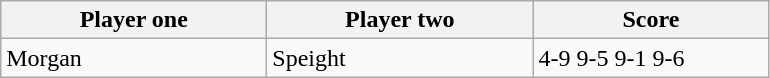<table class="wikitable">
<tr>
<th width=170>Player one</th>
<th width=170>Player two</th>
<th width=150>Score</th>
</tr>
<tr>
<td> Morgan</td>
<td> Speight</td>
<td>4-9 9-5 9-1 9-6</td>
</tr>
</table>
